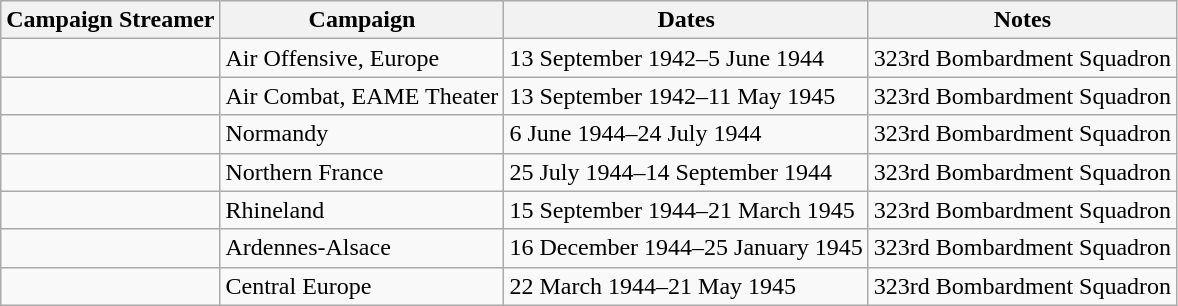<table class="wikitable">
<tr style="background:#efefef;">
<th>Campaign Streamer</th>
<th>Campaign</th>
<th>Dates</th>
<th>Notes</th>
</tr>
<tr>
<td></td>
<td>Air Offensive, Europe</td>
<td>13 September 1942–5 June 1944</td>
<td>323rd Bombardment Squadron</td>
</tr>
<tr>
<td></td>
<td>Air Combat, EAME Theater</td>
<td>13 September 1942–11 May 1945</td>
<td>323rd Bombardment Squadron</td>
</tr>
<tr>
<td></td>
<td>Normandy</td>
<td>6 June 1944–24 July 1944</td>
<td>323rd Bombardment Squadron</td>
</tr>
<tr>
<td></td>
<td>Northern France</td>
<td>25 July 1944–14 September 1944</td>
<td>323rd Bombardment Squadron</td>
</tr>
<tr>
<td></td>
<td>Rhineland</td>
<td>15 September 1944–21 March 1945</td>
<td>323rd Bombardment Squadron</td>
</tr>
<tr>
<td></td>
<td>Ardennes-Alsace</td>
<td>16 December 1944–25 January 1945</td>
<td>323rd Bombardment Squadron</td>
</tr>
<tr>
<td></td>
<td>Central Europe</td>
<td>22 March 1944–21 May 1945</td>
<td>323rd Bombardment Squadron</td>
</tr>
</table>
